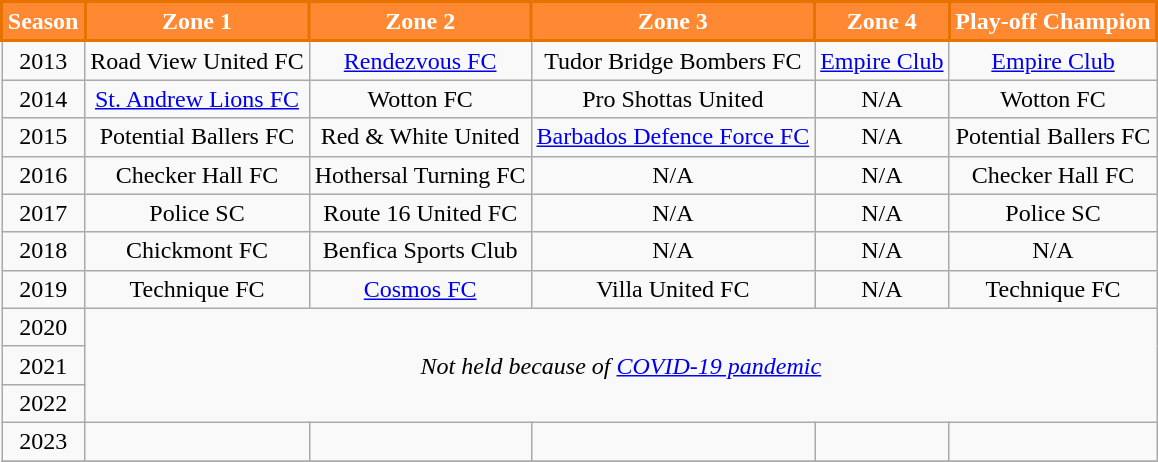<table class="wikitable" style="text-align:center;">
<tr>
<th style="background:#FF8833; color:#FFFFFF; border:2px solid #E77200;" scope="col">Season</th>
<th style="background:#FF8833; color:#FFFFFF; border:2px solid #E77200;" scope="col">Zone 1</th>
<th style="background:#FF8833; color:#FFFFFF; border:2px solid #E77200;" scope="col">Zone 2</th>
<th style="background:#FF8833; color:#FFFFFF; border:2px solid #E77200;" scope="col">Zone 3</th>
<th style="background:#FF8833; color:#FFFFFF; border:2px solid #E77200;" scope="col">Zone 4</th>
<th style="background:#FF8833; color:#FFFFFF; border:2px solid #E77200;" scope="col">Play-off Champion</th>
</tr>
<tr>
<td>2013</td>
<td>Road View United FC</td>
<td><a href='#'>Rendezvous FC</a></td>
<td>Tudor Bridge Bombers FC</td>
<td><a href='#'>Empire Club</a></td>
<td><a href='#'>Empire Club</a></td>
</tr>
<tr>
<td>2014</td>
<td><a href='#'>St. Andrew Lions FC</a></td>
<td>Wotton FC</td>
<td>Pro Shottas United</td>
<td>N/A</td>
<td>Wotton FC</td>
</tr>
<tr>
<td>2015</td>
<td>Potential Ballers FC</td>
<td>Red & White United</td>
<td><a href='#'>Barbados Defence Force FC</a></td>
<td>N/A</td>
<td>Potential Ballers FC</td>
</tr>
<tr>
<td>2016</td>
<td>Checker Hall FC</td>
<td>Hothersal Turning FC</td>
<td>N/A</td>
<td>N/A</td>
<td>Checker Hall FC</td>
</tr>
<tr>
<td>2017</td>
<td>Police SC</td>
<td>Route 16 United FC</td>
<td>N/A</td>
<td>N/A</td>
<td>Police SC</td>
</tr>
<tr>
<td>2018</td>
<td>Chickmont FC</td>
<td>Benfica Sports Club</td>
<td>N/A</td>
<td>N/A</td>
<td>N/A</td>
</tr>
<tr>
<td>2019</td>
<td>Technique FC</td>
<td><a href='#'>Cosmos FC</a></td>
<td>Villa United FC</td>
<td>N/A</td>
<td>Technique FC</td>
</tr>
<tr>
<td>2020</td>
<td rowspan=3 colspan=6 style="text-align:center;"><em>Not held because of <a href='#'>COVID-19 pandemic</a></em></td>
</tr>
<tr>
<td>2021</td>
</tr>
<tr>
<td>2022</td>
</tr>
<tr>
<td>2023</td>
<td></td>
<td></td>
<td></td>
<td></td>
<td></td>
</tr>
<tr>
</tr>
</table>
